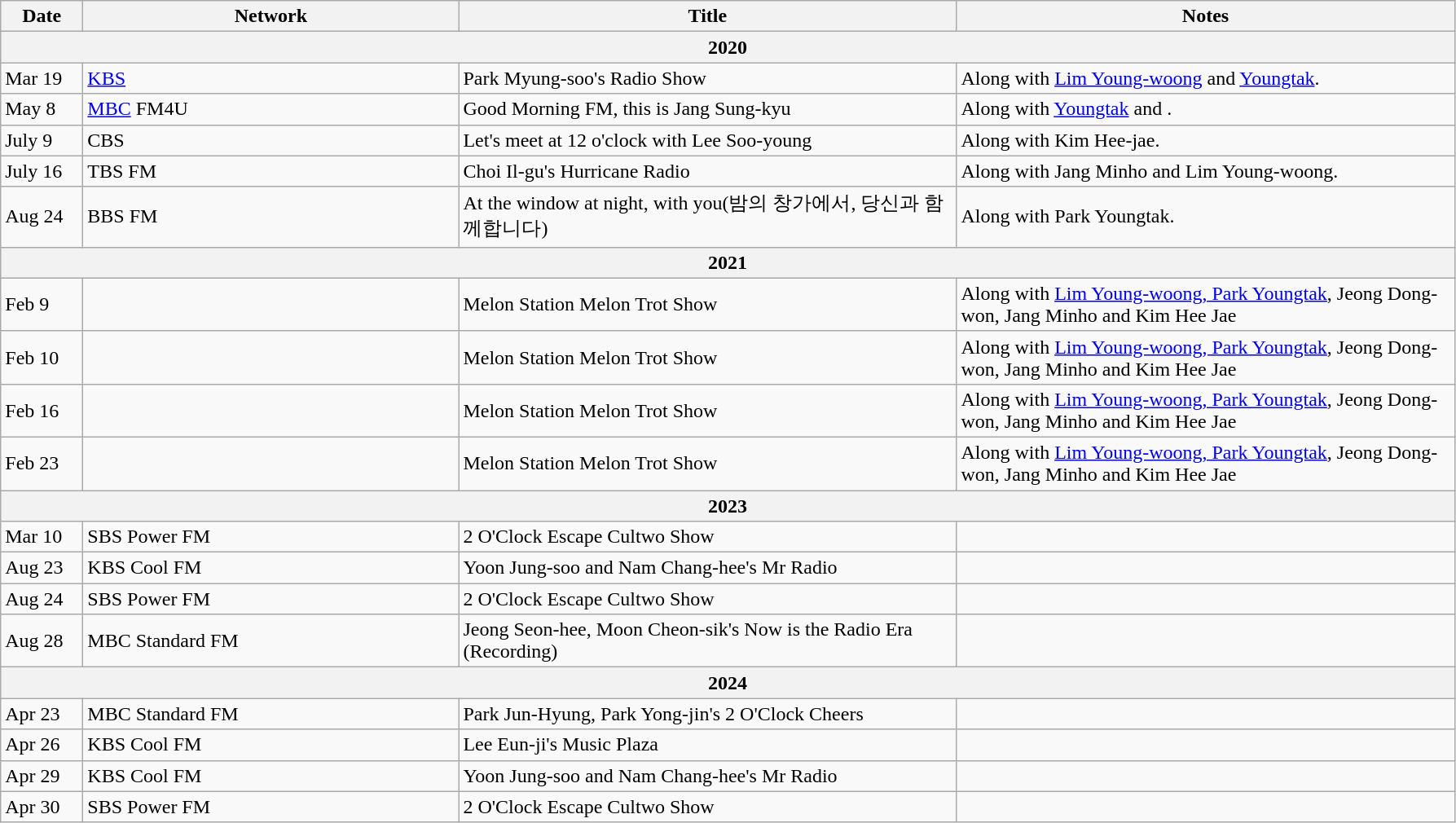<table class="wikitable mw-collapsible">
<tr>
<th scope="col" style="width: 60px;">Date</th>
<th scope="col" style="width: 300px;">Network</th>
<th scope="col" style="width: 400px;">Title</th>
<th scope="col" style="width: 400px;">Notes</th>
</tr>
<tr>
<th colspan="4">2020</th>
</tr>
<tr>
<td>Mar 19</td>
<td><a href='#'>KBS</a></td>
<td>Park Myung-soo's Radio Show</td>
<td>Along with <a href='#'>Lim Young-woong</a> and <a href='#'>Youngtak</a>.</td>
</tr>
<tr>
<td>May 8</td>
<td><a href='#'>MBC</a> FM4U</td>
<td>Good Morning FM, this is Jang Sung-kyu</td>
<td>Along with <a href='#'>Youngtak</a> and .</td>
</tr>
<tr>
<td>July 9</td>
<td>CBS</td>
<td>Let's meet at 12 o'clock with Lee Soo-young</td>
<td>Along with Kim Hee-jae.</td>
</tr>
<tr>
<td>July 16</td>
<td>TBS FM</td>
<td>Choi Il-gu's Hurricane Radio</td>
<td>Along with Jang Minho and Lim Young-woong.</td>
</tr>
<tr>
<td>Aug 24</td>
<td>BBS FM</td>
<td>At the window at night, with you(밤의 창가에서, 당신과 함께합니다)</td>
<td>Along with Park Youngtak.</td>
</tr>
<tr>
<th colspan="4">2021</th>
</tr>
<tr>
<td>Feb 9</td>
<td></td>
<td>Melon Station Melon Trot Show</td>
<td>Along with  <a href='#'>Lim Young-woong</a><a href='#'>, Park Youngtak</a>, Jeong Dong-won, Jang Minho and Kim Hee Jae</td>
</tr>
<tr>
<td>Feb 10</td>
<td></td>
<td>Melon Station Melon Trot Show</td>
<td>Along with  <a href='#'>Lim Young-woong</a><a href='#'>, Park Youngtak</a>, Jeong Dong-won, Jang Minho and Kim Hee Jae</td>
</tr>
<tr>
<td>Feb 16</td>
<td></td>
<td>Melon Station Melon Trot Show</td>
<td>Along with  <a href='#'>Lim Young-woong</a><a href='#'>, Park Youngtak</a>, Jeong Dong-won, Jang Minho and Kim Hee Jae</td>
</tr>
<tr>
<td>Feb 23</td>
<td></td>
<td>Melon Station Melon Trot Show</td>
<td>Along with  <a href='#'>Lim Young-woong</a><a href='#'>, Park Youngtak</a>, Jeong Dong-won, Jang Minho and Kim Hee Jae</td>
</tr>
<tr>
<th colspan="4">2023</th>
</tr>
<tr>
<td>Mar 10</td>
<td>SBS Power FM</td>
<td>2 O'Clock Escape Cultwo Show</td>
<td></td>
</tr>
<tr>
<td>Aug 23</td>
<td>KBS Cool FM</td>
<td>Yoon Jung-soo and Nam Chang-hee's Mr Radio</td>
<td></td>
</tr>
<tr>
<td>Aug 24</td>
<td>SBS Power FM</td>
<td>2 O'Clock Escape Cultwo Show</td>
<td></td>
</tr>
<tr>
<td>Aug 28</td>
<td>MBC Standard FM</td>
<td>Jeong Seon-hee, Moon Cheon-sik's Now is the Radio Era (Recording)</td>
<td></td>
</tr>
<tr>
<th colspan="4">2024</th>
</tr>
<tr>
<td>Apr 23</td>
<td>MBC Standard FM</td>
<td>Park Jun-Hyung, Park Yong-jin's 2 O'Clock Cheers</td>
<td></td>
</tr>
<tr>
<td>Apr 26</td>
<td>KBS Cool FM</td>
<td>Lee Eun-ji's Music Plaza</td>
<td></td>
</tr>
<tr>
<td>Apr 29</td>
<td>KBS Cool FM</td>
<td>Yoon Jung-soo and Nam Chang-hee's Mr Radio</td>
<td></td>
</tr>
<tr>
<td>Apr 30</td>
<td>SBS Power FM</td>
<td>2 O'Clock Escape Cultwo Show</td>
<td></td>
</tr>
</table>
